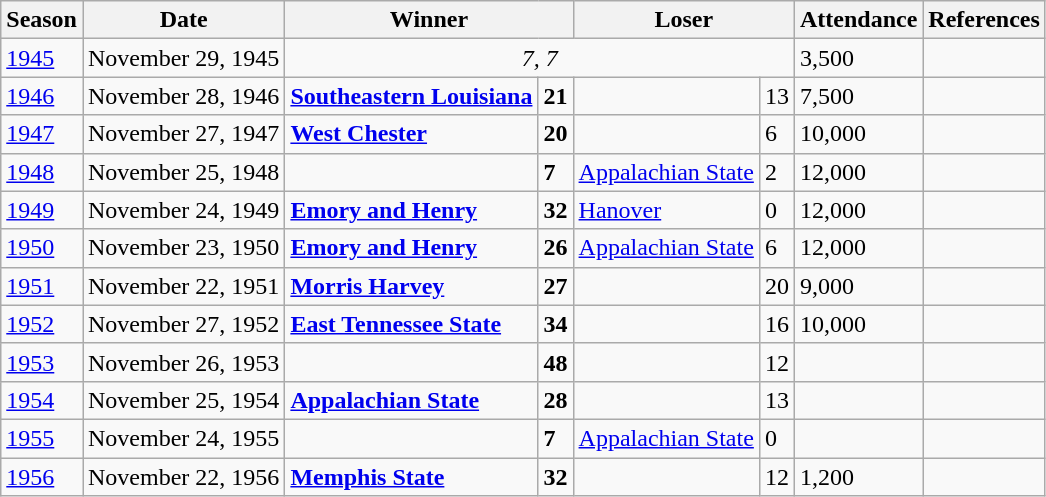<table class="wikitable">
<tr>
<th>Season</th>
<th>Date</th>
<th colspan="2">Winner</th>
<th colspan="2">Loser</th>
<th>Attendance</th>
<th>References</th>
</tr>
<tr>
<td><a href='#'>1945</a></td>
<td>November 29, 1945</td>
<td align=center colspan="4"><em> 7,  7</em></td>
<td>3,500</td>
<td></td>
</tr>
<tr>
<td><a href='#'>1946</a></td>
<td>November 28, 1946</td>
<td><strong><a href='#'>Southeastern Louisiana</a></strong></td>
<td><strong>21</strong></td>
<td></td>
<td>13</td>
<td>7,500</td>
<td></td>
</tr>
<tr>
<td><a href='#'>1947</a></td>
<td>November 27, 1947</td>
<td><strong><a href='#'>West Chester</a></strong></td>
<td><strong>20</strong></td>
<td></td>
<td>6</td>
<td>10,000</td>
<td></td>
</tr>
<tr>
<td><a href='#'>1948</a></td>
<td>November 25, 1948</td>
<td><strong></strong></td>
<td><strong>7</strong></td>
<td><a href='#'>Appalachian State</a></td>
<td>2</td>
<td>12,000</td>
<td></td>
</tr>
<tr>
<td><a href='#'>1949</a></td>
<td>November 24, 1949</td>
<td><strong><a href='#'>Emory and Henry</a></strong></td>
<td><strong>32</strong></td>
<td><a href='#'>Hanover</a></td>
<td>0</td>
<td>12,000</td>
<td></td>
</tr>
<tr>
<td><a href='#'>1950</a></td>
<td>November 23, 1950</td>
<td><strong><a href='#'>Emory and Henry</a></strong></td>
<td><strong>26</strong></td>
<td><a href='#'>Appalachian State</a></td>
<td>6</td>
<td>12,000</td>
<td></td>
</tr>
<tr>
<td><a href='#'>1951</a></td>
<td>November 22, 1951</td>
<td><strong><a href='#'>Morris Harvey</a></strong></td>
<td><strong>27</strong></td>
<td></td>
<td>20</td>
<td>9,000</td>
<td></td>
</tr>
<tr>
<td><a href='#'>1952</a></td>
<td>November 27, 1952</td>
<td><strong><a href='#'>East Tennessee State</a></strong></td>
<td><strong>34</strong></td>
<td></td>
<td>16</td>
<td>10,000</td>
<td></td>
</tr>
<tr>
<td><a href='#'>1953</a></td>
<td>November 26, 1953</td>
<td><strong></strong></td>
<td><strong>48</strong></td>
<td></td>
<td>12</td>
<td></td>
<td></td>
</tr>
<tr>
<td><a href='#'>1954</a></td>
<td>November 25, 1954</td>
<td><strong><a href='#'>Appalachian State</a></strong></td>
<td><strong>28</strong></td>
<td></td>
<td>13</td>
<td></td>
<td></td>
</tr>
<tr>
<td><a href='#'>1955</a></td>
<td>November 24, 1955</td>
<td><strong></strong></td>
<td><strong>7</strong></td>
<td><a href='#'>Appalachian State</a></td>
<td>0</td>
<td></td>
<td></td>
</tr>
<tr>
<td><a href='#'>1956</a></td>
<td>November 22, 1956</td>
<td><strong><a href='#'>Memphis State</a></strong></td>
<td><strong>32</strong></td>
<td></td>
<td>12</td>
<td>1,200</td>
<td></td>
</tr>
</table>
